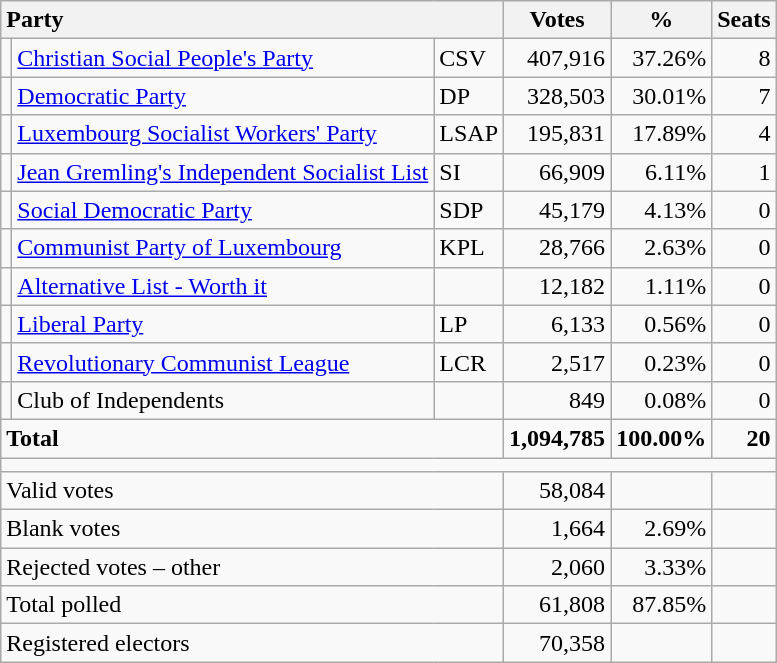<table class="wikitable" border="1" style="text-align:right;">
<tr>
<th style="text-align:left;" valign=bottom colspan=3>Party</th>
<th align=center valign=bottom width="50">Votes</th>
<th align=center valign=bottom width="50">%</th>
<th align=center>Seats</th>
</tr>
<tr>
<td></td>
<td align=left><a href='#'>Christian Social People's Party</a></td>
<td align=left>CSV</td>
<td>407,916</td>
<td>37.26%</td>
<td>8</td>
</tr>
<tr>
<td></td>
<td align=left><a href='#'>Democratic Party</a></td>
<td align=left>DP</td>
<td>328,503</td>
<td>30.01%</td>
<td>7</td>
</tr>
<tr>
<td></td>
<td align=left><a href='#'>Luxembourg Socialist Workers' Party</a></td>
<td align=left>LSAP</td>
<td>195,831</td>
<td>17.89%</td>
<td>4</td>
</tr>
<tr>
<td></td>
<td align=left><a href='#'>Jean Gremling's Independent Socialist List</a></td>
<td align=left>SI</td>
<td>66,909</td>
<td>6.11%</td>
<td>1</td>
</tr>
<tr>
<td></td>
<td align=left><a href='#'>Social Democratic Party</a></td>
<td align=left>SDP</td>
<td>45,179</td>
<td>4.13%</td>
<td>0</td>
</tr>
<tr>
<td></td>
<td align=left><a href='#'>Communist Party of Luxembourg</a></td>
<td align=left>KPL</td>
<td>28,766</td>
<td>2.63%</td>
<td>0</td>
</tr>
<tr>
<td></td>
<td align=left><a href='#'>Alternative List - Worth it</a></td>
<td align=left></td>
<td>12,182</td>
<td>1.11%</td>
<td>0</td>
</tr>
<tr>
<td></td>
<td align=left><a href='#'>Liberal Party</a></td>
<td align=left>LP</td>
<td>6,133</td>
<td>0.56%</td>
<td>0</td>
</tr>
<tr>
<td></td>
<td align=left><a href='#'>Revolutionary Communist League</a></td>
<td align=left>LCR</td>
<td>2,517</td>
<td>0.23%</td>
<td>0</td>
</tr>
<tr>
<td></td>
<td align=left>Club of Independents</td>
<td align=left></td>
<td>849</td>
<td>0.08%</td>
<td>0</td>
</tr>
<tr style="font-weight:bold">
<td align=left colspan=3>Total</td>
<td>1,094,785</td>
<td>100.00%</td>
<td>20</td>
</tr>
<tr>
<td colspan=6 height="2"></td>
</tr>
<tr>
<td align=left colspan=3>Valid votes</td>
<td>58,084</td>
<td></td>
<td></td>
</tr>
<tr>
<td align=left colspan=3>Blank votes</td>
<td>1,664</td>
<td>2.69%</td>
<td></td>
</tr>
<tr>
<td align=left colspan=3>Rejected votes – other</td>
<td>2,060</td>
<td>3.33%</td>
<td></td>
</tr>
<tr>
<td align=left colspan=3>Total polled</td>
<td>61,808</td>
<td>87.85%</td>
<td></td>
</tr>
<tr>
<td align=left colspan=3>Registered electors</td>
<td>70,358</td>
<td></td>
<td></td>
</tr>
</table>
